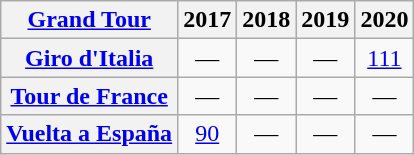<table class="wikitable plainrowheaders">
<tr>
<th scope="col"><a href='#'>Grand Tour</a></th>
<th scope="col">2017</th>
<th scope="col">2018</th>
<th scope="col">2019</th>
<th scope="col">2020</th>
</tr>
<tr style="text-align:center;">
<th scope="row"> <a href='#'>Giro d'Italia</a></th>
<td>—</td>
<td>—</td>
<td>—</td>
<td><a href='#'>111</a></td>
</tr>
<tr style="text-align:center;">
<th scope="row"> <a href='#'>Tour de France</a></th>
<td>—</td>
<td>—</td>
<td>—</td>
<td>—</td>
</tr>
<tr style="text-align:center;">
<th scope="row"> <a href='#'>Vuelta a España</a></th>
<td><a href='#'>90</a></td>
<td>—</td>
<td>—</td>
<td>—</td>
</tr>
</table>
